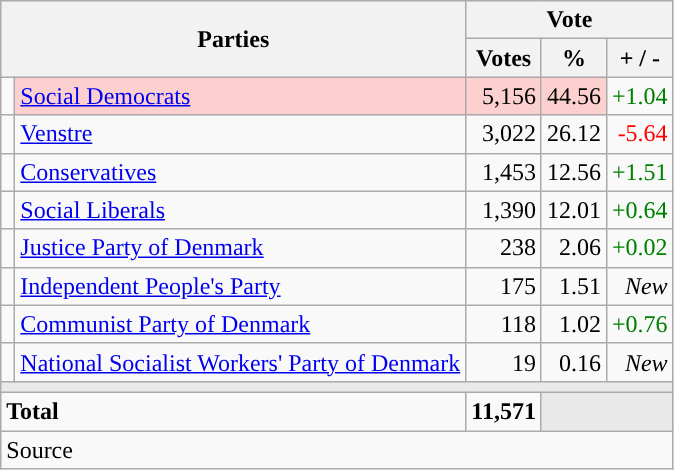<table class="wikitable" style="text-align:right;">
<tr>
<th style="text-align:centre;" rowspan="2" colspan="2" width="225">Parties</th>
<th colspan="3">Vote</th>
</tr>
<tr>
<th width="15">Votes</th>
<th width="15">%</th>
<th width="15">+ / -</th>
</tr>
<tr>
<td width="2" style="color:inherit;background:"></td>
<td bgcolor=#fbd0ce  align="left"><a href='#'>Social Democrats</a></td>
<td bgcolor=#fbd0ce>5,156</td>
<td bgcolor=#fbd0ce>44.56</td>
<td style=color:green;>+1.04</td>
</tr>
<tr>
<td width="2" style="color:inherit;background:"></td>
<td align="left"><a href='#'>Venstre</a></td>
<td>3,022</td>
<td>26.12</td>
<td style=color:red;>-5.64</td>
</tr>
<tr>
<td width="2" style="color:inherit;background:"></td>
<td align="left"><a href='#'>Conservatives</a></td>
<td>1,453</td>
<td>12.56</td>
<td style=color:green;>+1.51</td>
</tr>
<tr>
<td width="2" style="color:inherit;background:"></td>
<td align="left"><a href='#'>Social Liberals</a></td>
<td>1,390</td>
<td>12.01</td>
<td style=color:green;>+0.64</td>
</tr>
<tr>
<td width="2" style="color:inherit;background:"></td>
<td align="left"><a href='#'>Justice Party of Denmark</a></td>
<td>238</td>
<td>2.06</td>
<td style=color:green;>+0.02</td>
</tr>
<tr>
<td width="2" style="color:inherit;background:"></td>
<td align="left"><a href='#'>Independent People's Party</a></td>
<td>175</td>
<td>1.51</td>
<td><em>New</em></td>
</tr>
<tr>
<td width="2" style="color:inherit;background:"></td>
<td align="left"><a href='#'>Communist Party of Denmark</a></td>
<td>118</td>
<td>1.02</td>
<td style=color:green;>+0.76</td>
</tr>
<tr>
<td width="2" style="color:inherit;background:"></td>
<td align="left"><a href='#'>National Socialist Workers' Party of Denmark</a></td>
<td>19</td>
<td>0.16</td>
<td><em>New</em></td>
</tr>
<tr>
<td colspan="7" bgcolor="#E9E9E9"></td>
</tr>
<tr>
<td align="left" colspan="2"><strong>Total</strong></td>
<td><strong>11,571</strong></td>
<td bgcolor="#E9E9E9" colspan="2"></td>
</tr>
<tr>
<td align="left" colspan="6">Source</td>
</tr>
</table>
